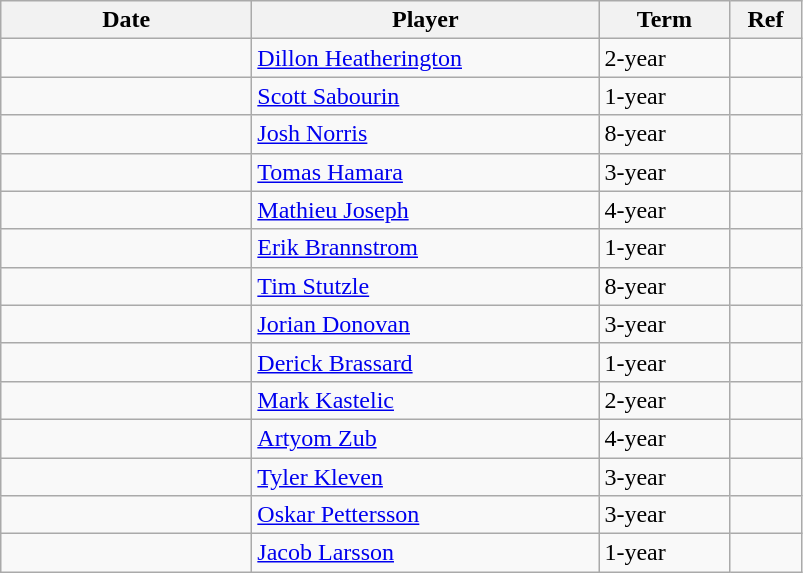<table class="wikitable">
<tr>
<th style="width: 10em;">Date</th>
<th style="width: 14em;">Player</th>
<th style="width: 5em;">Term</th>
<th style="width: 2.5em;">Ref</th>
</tr>
<tr>
<td></td>
<td><a href='#'>Dillon Heatherington</a></td>
<td>2-year</td>
<td></td>
</tr>
<tr>
<td></td>
<td><a href='#'>Scott Sabourin</a></td>
<td>1-year</td>
<td></td>
</tr>
<tr>
<td></td>
<td><a href='#'>Josh Norris</a></td>
<td>8-year</td>
<td></td>
</tr>
<tr>
<td></td>
<td><a href='#'>Tomas Hamara</a></td>
<td>3-year</td>
<td></td>
</tr>
<tr>
<td></td>
<td><a href='#'>Mathieu Joseph</a></td>
<td>4-year</td>
<td></td>
</tr>
<tr>
<td></td>
<td><a href='#'>Erik Brannstrom</a></td>
<td>1-year</td>
<td></td>
</tr>
<tr>
<td></td>
<td><a href='#'>Tim Stutzle</a></td>
<td>8-year</td>
<td></td>
</tr>
<tr>
<td></td>
<td><a href='#'>Jorian Donovan</a></td>
<td>3-year</td>
<td></td>
</tr>
<tr>
<td></td>
<td><a href='#'>Derick Brassard</a></td>
<td>1-year</td>
<td></td>
</tr>
<tr>
<td></td>
<td><a href='#'>Mark Kastelic</a></td>
<td>2-year</td>
<td></td>
</tr>
<tr>
<td></td>
<td><a href='#'>Artyom Zub</a></td>
<td>4-year</td>
<td></td>
</tr>
<tr>
<td></td>
<td><a href='#'>Tyler Kleven</a></td>
<td>3-year</td>
<td></td>
</tr>
<tr>
<td></td>
<td><a href='#'>Oskar Pettersson</a></td>
<td>3-year</td>
<td></td>
</tr>
<tr>
<td></td>
<td><a href='#'>Jacob Larsson</a></td>
<td>1-year</td>
<td></td>
</tr>
</table>
